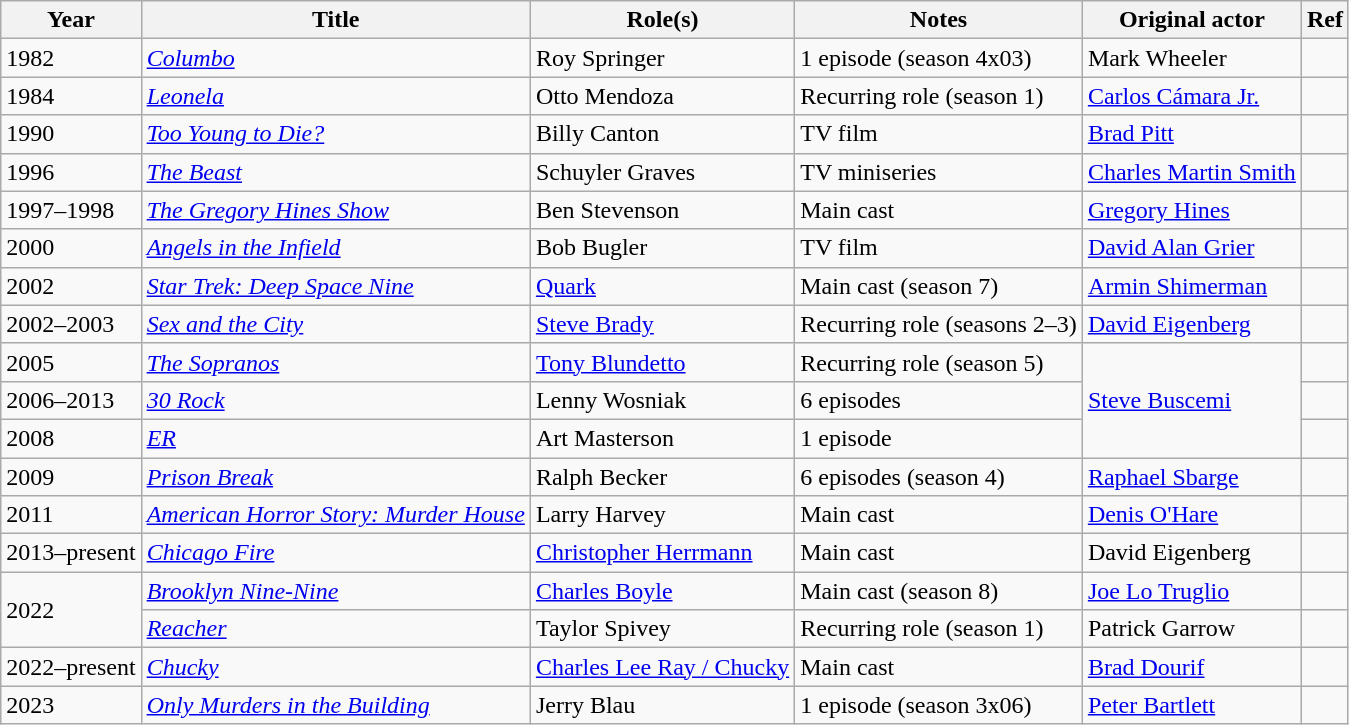<table class="wikitable plainrowheaders sortable">
<tr>
<th scope="col">Year</th>
<th scope="col">Title</th>
<th scope="col">Role(s)</th>
<th scope="col">Notes</th>
<th scope="col">Original actor</th>
<th scope="col" class="unsortable">Ref</th>
</tr>
<tr>
<td>1982</td>
<td><em><a href='#'>Columbo</a></em></td>
<td>Roy Springer</td>
<td>1 episode (season 4x03)</td>
<td>Mark Wheeler</td>
<td></td>
</tr>
<tr>
<td>1984</td>
<td><em><a href='#'>Leonela</a></em></td>
<td>Otto Mendoza</td>
<td>Recurring role (season 1)</td>
<td><a href='#'>Carlos Cámara Jr.</a></td>
<td></td>
</tr>
<tr>
<td>1990</td>
<td><em><a href='#'>Too Young to Die?</a></em></td>
<td>Billy Canton</td>
<td>TV film</td>
<td><a href='#'>Brad Pitt</a></td>
<td></td>
</tr>
<tr>
<td>1996</td>
<td><em><a href='#'>The Beast</a></em></td>
<td>Schuyler Graves</td>
<td>TV miniseries</td>
<td><a href='#'>Charles Martin Smith</a></td>
<td></td>
</tr>
<tr>
<td>1997–1998</td>
<td><em><a href='#'>The Gregory Hines Show</a></em></td>
<td>Ben Stevenson</td>
<td>Main cast</td>
<td><a href='#'>Gregory Hines</a></td>
<td></td>
</tr>
<tr>
<td>2000</td>
<td><em><a href='#'>Angels in the Infield</a></em></td>
<td>Bob Bugler</td>
<td>TV film</td>
<td><a href='#'>David Alan Grier</a></td>
<td></td>
</tr>
<tr>
<td>2002</td>
<td><em><a href='#'>Star Trek: Deep Space Nine</a></em></td>
<td><a href='#'>Quark</a></td>
<td>Main cast (season 7)</td>
<td><a href='#'>Armin Shimerman</a></td>
<td></td>
</tr>
<tr>
<td>2002–2003</td>
<td><em><a href='#'>Sex and the City</a></em></td>
<td><a href='#'>Steve Brady</a></td>
<td>Recurring role (seasons 2–3)</td>
<td><a href='#'>David Eigenberg</a></td>
<td></td>
</tr>
<tr>
<td>2005</td>
<td><em><a href='#'>The Sopranos</a></em></td>
<td><a href='#'>Tony Blundetto</a></td>
<td>Recurring role (season 5)</td>
<td rowspan=3><a href='#'>Steve Buscemi</a></td>
<td></td>
</tr>
<tr>
<td>2006–2013</td>
<td><em><a href='#'>30 Rock</a></em></td>
<td>Lenny Wosniak</td>
<td>6 episodes</td>
<td></td>
</tr>
<tr>
<td>2008</td>
<td><em><a href='#'>ER</a></em></td>
<td>Art Masterson</td>
<td>1 episode</td>
<td></td>
</tr>
<tr>
<td>2009</td>
<td><em><a href='#'>Prison Break</a></em></td>
<td>Ralph Becker</td>
<td>6 episodes (season 4)</td>
<td><a href='#'>Raphael Sbarge</a></td>
<td></td>
</tr>
<tr>
<td>2011</td>
<td><em><a href='#'>American Horror Story: Murder House</a></em></td>
<td>Larry Harvey</td>
<td>Main cast</td>
<td><a href='#'>Denis O'Hare</a></td>
<td></td>
</tr>
<tr>
<td>2013–present</td>
<td><em><a href='#'>Chicago Fire</a></em></td>
<td><a href='#'>Christopher Herrmann</a></td>
<td>Main cast</td>
<td>David Eigenberg</td>
<td></td>
</tr>
<tr>
<td rowspan=2>2022</td>
<td><em><a href='#'>Brooklyn Nine-Nine</a></em></td>
<td><a href='#'>Charles Boyle</a></td>
<td>Main cast (season 8)</td>
<td><a href='#'>Joe Lo Truglio</a></td>
<td></td>
</tr>
<tr>
<td><em><a href='#'>Reacher</a></em></td>
<td>Taylor Spivey</td>
<td>Recurring role (season 1)</td>
<td>Patrick Garrow</td>
<td></td>
</tr>
<tr>
<td>2022–present</td>
<td><em><a href='#'>Chucky</a></em></td>
<td><a href='#'>Charles Lee Ray / Chucky</a></td>
<td>Main cast</td>
<td><a href='#'>Brad Dourif</a></td>
<td></td>
</tr>
<tr>
<td>2023</td>
<td><em><a href='#'>Only Murders in the Building</a></em></td>
<td>Jerry Blau</td>
<td>1 episode (season 3x06)</td>
<td><a href='#'>Peter Bartlett</a></td>
<td></td>
</tr>
</table>
